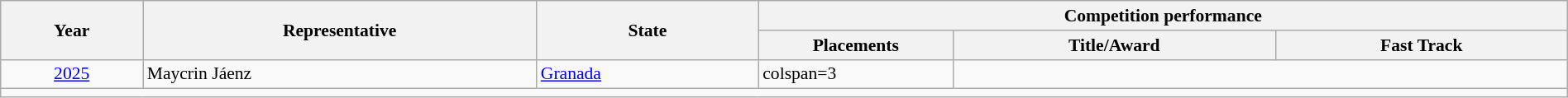<table class="wikitable defaultcenter" style="font-size:90%; width:100%;">
<tr>
<th rowspan=2>Year</th>
<th rowspan=2>Representative</th>
<th rowspan=2>State</th>
<th colspan=3>Competition performance</th>
</tr>
<tr>
<th width=150px>Placements</th>
<th>Title/Award</th>
<th>Fast Track</th>
</tr>
<tr>
<td align="center"><a href='#'>2025</a></td>
<td>Maycrin Jáenz</td>
<td><a href='#'>Granada</a></td>
<td>colspan=3 </td>
</tr>
<tr>
<td colspan=6></td>
</tr>
</table>
